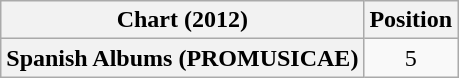<table class="wikitable sortable plainrowheaders" style="text-align:center">
<tr>
<th scope="col">Chart (2012)</th>
<th scope="col">Position</th>
</tr>
<tr>
<th scope="row">Spanish Albums (PROMUSICAE)</th>
<td style="text-align:center;">5</td>
</tr>
</table>
